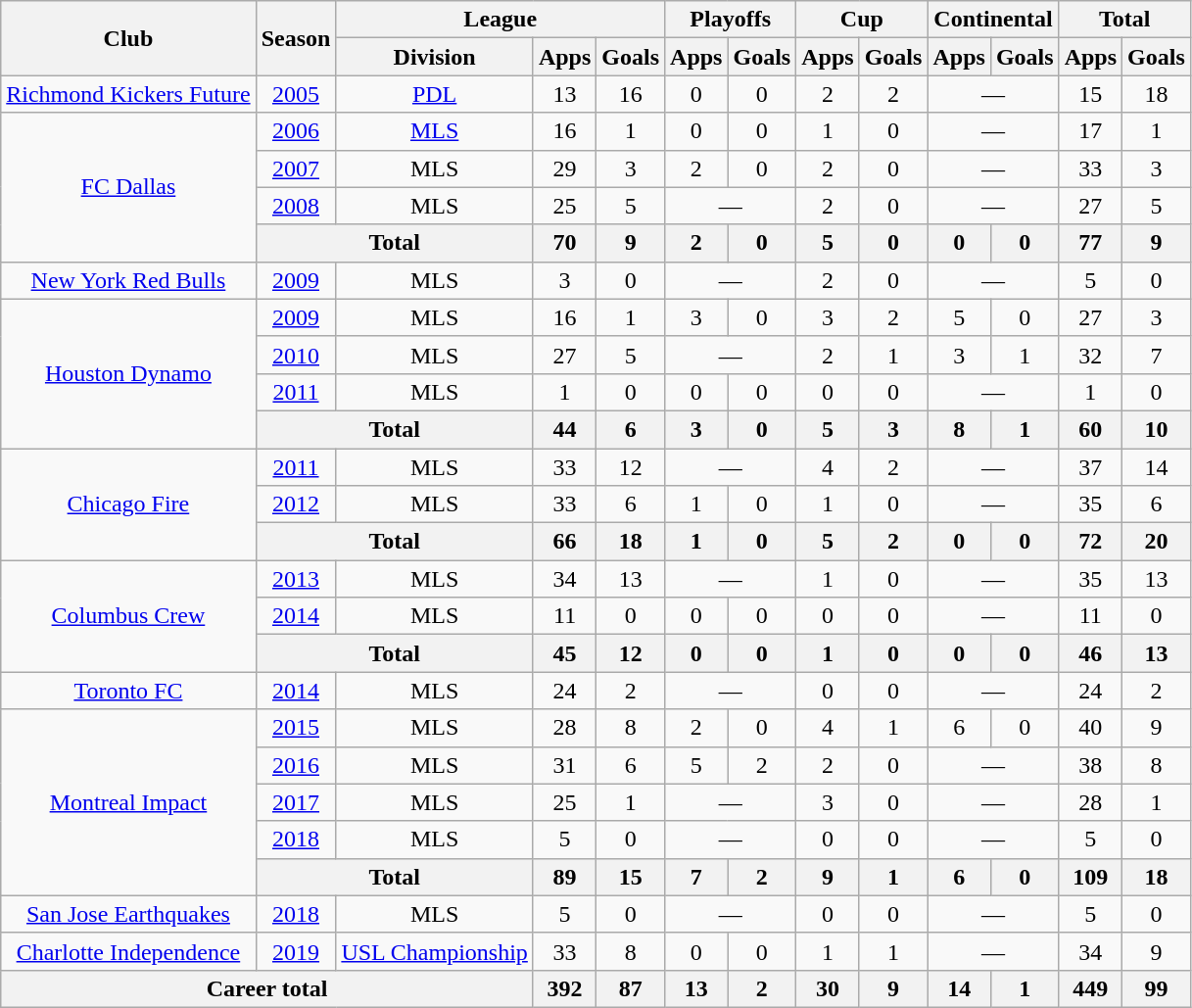<table class="wikitable" style="text-align:center">
<tr>
<th rowspan="2">Club</th>
<th rowspan="2">Season</th>
<th colspan="3">League</th>
<th colspan="2">Playoffs</th>
<th colspan="2">Cup</th>
<th colspan="2">Continental</th>
<th colspan="2">Total</th>
</tr>
<tr>
<th>Division</th>
<th>Apps</th>
<th>Goals</th>
<th>Apps</th>
<th>Goals</th>
<th>Apps</th>
<th>Goals</th>
<th>Apps</th>
<th>Goals</th>
<th>Apps</th>
<th>Goals</th>
</tr>
<tr>
<td><a href='#'>Richmond Kickers Future</a></td>
<td><a href='#'>2005</a></td>
<td><a href='#'>PDL</a></td>
<td>13</td>
<td>16</td>
<td>0</td>
<td>0</td>
<td>2</td>
<td>2</td>
<td colspan="2">—</td>
<td>15</td>
<td>18</td>
</tr>
<tr>
<td rowspan="4"><a href='#'>FC Dallas</a></td>
<td><a href='#'>2006</a></td>
<td><a href='#'>MLS</a></td>
<td>16</td>
<td>1</td>
<td>0</td>
<td>0</td>
<td>1</td>
<td>0</td>
<td colspan="2">—</td>
<td>17</td>
<td>1</td>
</tr>
<tr>
<td><a href='#'>2007</a></td>
<td>MLS</td>
<td>29</td>
<td>3</td>
<td>2</td>
<td>0</td>
<td>2</td>
<td>0</td>
<td colspan="2">—</td>
<td>33</td>
<td>3</td>
</tr>
<tr>
<td><a href='#'>2008</a></td>
<td>MLS</td>
<td>25</td>
<td>5</td>
<td colspan="2">—</td>
<td>2</td>
<td>0</td>
<td colspan="2">—</td>
<td>27</td>
<td>5</td>
</tr>
<tr>
<th colspan="2">Total</th>
<th>70</th>
<th>9</th>
<th>2</th>
<th>0</th>
<th>5</th>
<th>0</th>
<th>0</th>
<th>0</th>
<th>77</th>
<th>9</th>
</tr>
<tr>
<td><a href='#'>New York Red Bulls</a></td>
<td><a href='#'>2009</a></td>
<td>MLS</td>
<td>3</td>
<td>0</td>
<td colspan="2">—</td>
<td>2</td>
<td>0</td>
<td colspan="2">—</td>
<td>5</td>
<td>0</td>
</tr>
<tr>
<td rowspan="4"><a href='#'>Houston Dynamo</a></td>
<td><a href='#'>2009</a></td>
<td>MLS</td>
<td>16</td>
<td>1</td>
<td>3</td>
<td>0</td>
<td>3</td>
<td>2</td>
<td>5</td>
<td>0</td>
<td>27</td>
<td>3</td>
</tr>
<tr>
<td><a href='#'>2010</a></td>
<td>MLS</td>
<td>27</td>
<td>5</td>
<td colspan="2">—</td>
<td>2</td>
<td>1</td>
<td>3</td>
<td>1</td>
<td>32</td>
<td>7</td>
</tr>
<tr>
<td><a href='#'>2011</a></td>
<td>MLS</td>
<td>1</td>
<td>0</td>
<td>0</td>
<td>0</td>
<td>0</td>
<td>0</td>
<td colspan="2">—</td>
<td>1</td>
<td>0</td>
</tr>
<tr>
<th colspan="2">Total</th>
<th>44</th>
<th>6</th>
<th>3</th>
<th>0</th>
<th>5</th>
<th>3</th>
<th>8</th>
<th>1</th>
<th>60</th>
<th>10</th>
</tr>
<tr>
<td rowspan="3"><a href='#'>Chicago Fire</a></td>
<td><a href='#'>2011</a></td>
<td>MLS</td>
<td>33</td>
<td>12</td>
<td colspan="2">—</td>
<td>4</td>
<td>2</td>
<td colspan="2">—</td>
<td>37</td>
<td>14</td>
</tr>
<tr>
<td><a href='#'>2012</a></td>
<td>MLS</td>
<td>33</td>
<td>6</td>
<td>1</td>
<td>0</td>
<td>1</td>
<td>0</td>
<td colspan="2">—</td>
<td>35</td>
<td>6</td>
</tr>
<tr>
<th colspan="2">Total</th>
<th>66</th>
<th>18</th>
<th>1</th>
<th>0</th>
<th>5</th>
<th>2</th>
<th>0</th>
<th>0</th>
<th>72</th>
<th>20</th>
</tr>
<tr>
<td rowspan="3"><a href='#'>Columbus Crew</a></td>
<td><a href='#'>2013</a></td>
<td>MLS</td>
<td>34</td>
<td>13</td>
<td colspan="2">—</td>
<td>1</td>
<td>0</td>
<td colspan="2">—</td>
<td>35</td>
<td>13</td>
</tr>
<tr>
<td><a href='#'>2014</a></td>
<td>MLS</td>
<td>11</td>
<td>0</td>
<td>0</td>
<td>0</td>
<td>0</td>
<td>0</td>
<td colspan="2">—</td>
<td>11</td>
<td>0</td>
</tr>
<tr>
<th colspan="2">Total</th>
<th>45</th>
<th>12</th>
<th>0</th>
<th>0</th>
<th>1</th>
<th>0</th>
<th>0</th>
<th>0</th>
<th>46</th>
<th>13</th>
</tr>
<tr>
<td><a href='#'>Toronto FC</a></td>
<td><a href='#'>2014</a></td>
<td>MLS</td>
<td>24</td>
<td>2</td>
<td colspan="2">—</td>
<td>0</td>
<td>0</td>
<td colspan="2">—</td>
<td>24</td>
<td>2</td>
</tr>
<tr>
<td rowspan="5"><a href='#'>Montreal Impact</a></td>
<td><a href='#'>2015</a></td>
<td>MLS</td>
<td>28</td>
<td>8</td>
<td>2</td>
<td>0</td>
<td>4</td>
<td>1</td>
<td>6</td>
<td>0</td>
<td>40</td>
<td>9</td>
</tr>
<tr>
<td><a href='#'>2016</a></td>
<td>MLS</td>
<td>31</td>
<td>6</td>
<td>5</td>
<td>2</td>
<td>2</td>
<td>0</td>
<td colspan="2">—</td>
<td>38</td>
<td>8</td>
</tr>
<tr>
<td><a href='#'>2017</a></td>
<td>MLS</td>
<td>25</td>
<td>1</td>
<td colspan="2">—</td>
<td>3</td>
<td>0</td>
<td colspan="2">—</td>
<td>28</td>
<td>1</td>
</tr>
<tr>
<td><a href='#'>2018</a></td>
<td>MLS</td>
<td>5</td>
<td>0</td>
<td colspan="2">—</td>
<td>0</td>
<td>0</td>
<td colspan="2">—</td>
<td>5</td>
<td>0</td>
</tr>
<tr>
<th colspan="2">Total</th>
<th>89</th>
<th>15</th>
<th>7</th>
<th>2</th>
<th>9</th>
<th>1</th>
<th>6</th>
<th>0</th>
<th>109</th>
<th>18</th>
</tr>
<tr>
<td><a href='#'>San Jose Earthquakes</a></td>
<td><a href='#'>2018</a></td>
<td>MLS</td>
<td>5</td>
<td>0</td>
<td colspan="2">—</td>
<td>0</td>
<td>0</td>
<td colspan="2">—</td>
<td>5</td>
<td>0</td>
</tr>
<tr>
<td><a href='#'>Charlotte Independence</a></td>
<td><a href='#'>2019</a></td>
<td><a href='#'>USL Championship</a></td>
<td>33</td>
<td>8</td>
<td>0</td>
<td>0</td>
<td>1</td>
<td>1</td>
<td colspan="2">—</td>
<td>34</td>
<td>9</td>
</tr>
<tr>
<th colspan="3">Career total</th>
<th>392</th>
<th>87</th>
<th>13</th>
<th>2</th>
<th>30</th>
<th>9</th>
<th>14</th>
<th>1</th>
<th>449</th>
<th>99</th>
</tr>
</table>
